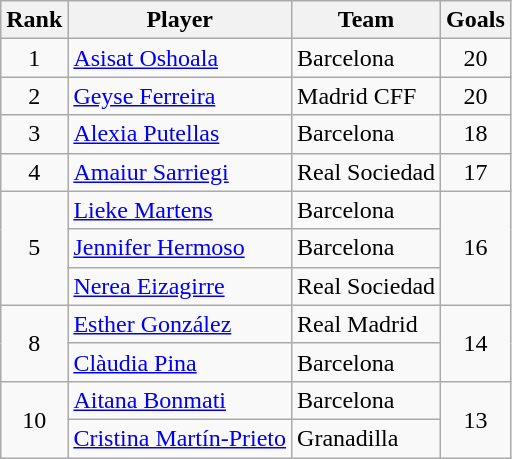<table class="wikitable" style="text-align:center">
<tr>
<th>Rank</th>
<th>Player</th>
<th>Team</th>
<th>Goals</th>
</tr>
<tr>
<td>1</td>
<td align="left"> <a href='#'>Asisat Oshoala</a></td>
<td align="left">Barcelona</td>
<td>20</td>
</tr>
<tr>
<td>2</td>
<td align="left"> <a href='#'>Geyse Ferreira</a></td>
<td align="left">Madrid CFF</td>
<td>20</td>
</tr>
<tr>
<td>3</td>
<td align=left> <a href='#'>Alexia Putellas</a></td>
<td align=left>Barcelona</td>
<td>18</td>
</tr>
<tr>
<td>4</td>
<td align=left> <a href='#'>Amaiur Sarriegi</a></td>
<td align=left>Real Sociedad</td>
<td>17</td>
</tr>
<tr>
<td rowspan=3>5</td>
<td align=left> <a href='#'>Lieke Martens</a></td>
<td align=left>Barcelona</td>
<td rowspan=3>16</td>
</tr>
<tr>
<td align=left> <a href='#'>Jennifer Hermoso</a></td>
<td align=left>Barcelona</td>
</tr>
<tr>
<td align=left> <a href='#'>Nerea Eizagirre</a></td>
<td align=left>Real Sociedad</td>
</tr>
<tr>
<td rowspan=2>8</td>
<td align=left> <a href='#'>Esther González</a></td>
<td align=left>Real Madrid</td>
<td rowspan=2>14</td>
</tr>
<tr>
<td align=left> <a href='#'>Clàudia Pina</a></td>
<td align=left>Barcelona</td>
</tr>
<tr>
<td rowspan=2>10</td>
<td align=left> <a href='#'>Aitana Bonmati</a></td>
<td align=left>Barcelona</td>
<td rowspan=2>13</td>
</tr>
<tr>
<td align=left> <a href='#'>Cristina Martín-Prieto</a></td>
<td align=left>Granadilla</td>
</tr>
</table>
